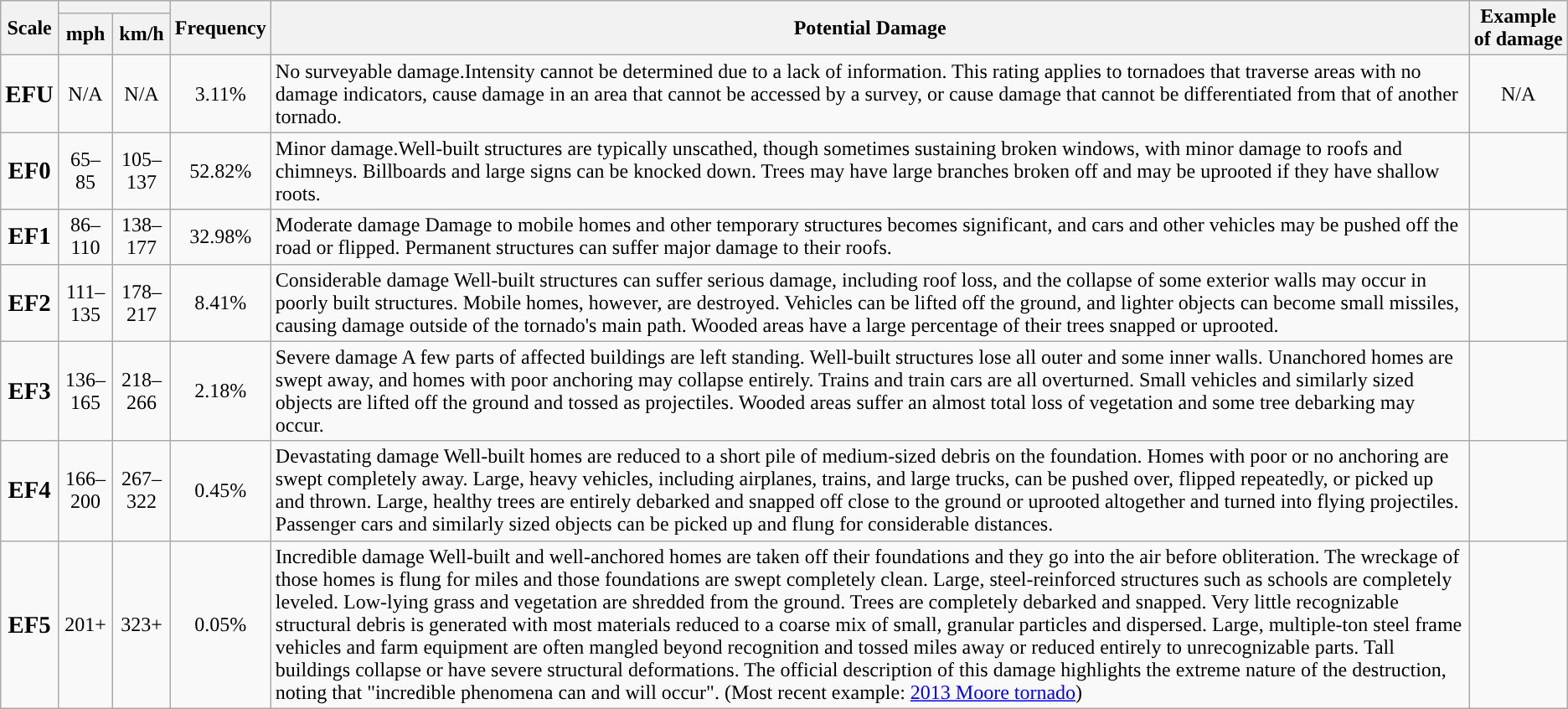<table class="wikitable">
<tr>
<th rowspan="2">Scale</th>
<th colspan="2"></th>
<th rowspan="2">Frequency</th>
<th rowspan="2">Potential Damage</th>
<th rowspan="2">Example of damage</th>
</tr>
<tr>
<th>mph</th>
<th>km/h</th>
</tr>
<tr>
<td align="center"><big><strong>EFU</strong></big></td>
<td style="text-align:center;">N/A</td>
<td style="text-align:center;">N/A</td>
<td style="text-align:center;">3.11%</td>
<td>No surveyable damage.Intensity cannot be determined due to a lack of information. This rating applies to tornadoes that traverse areas with no damage indicators, cause damage in an area that cannot be accessed by a survey, or cause damage that cannot be differentiated from that of another tornado.</td>
<td align="center">N/A</td>
</tr>
<tr>
<td align="center"><big><strong>EF0</strong></big></td>
<td style="text-align:center;">65–85</td>
<td style="text-align:center;">105–137</td>
<td style="text-align:center;">52.82%</td>
<td>Minor damage.Well-built structures are typically unscathed, though sometimes sustaining broken windows, with minor damage to roofs and chimneys. Billboards and large signs can be knocked down. Trees may have large branches broken off and may be uprooted if they have shallow roots.</td>
<td></td>
</tr>
<tr>
<td align="center"><big><strong>EF1</strong></big></td>
<td style="text-align:center;">86–110</td>
<td style="text-align:center;">138–177</td>
<td style="text-align:center;">32.98%</td>
<td>Moderate damage Damage to mobile homes and other temporary structures becomes significant, and cars and other vehicles may be pushed off the road or flipped. Permanent structures can suffer major damage to their roofs.</td>
<td></td>
</tr>
<tr>
<td align="center"><big><strong>EF2</strong></big></td>
<td style="text-align:center;">111–135</td>
<td style="text-align:center;">178–217</td>
<td style="text-align:center;">8.41%</td>
<td>Considerable damage Well-built structures can suffer serious damage, including roof loss, and the collapse of some exterior walls may occur in poorly built structures. Mobile homes, however, are destroyed. Vehicles can be lifted off the ground, and lighter objects can become small missiles, causing damage outside of the tornado's main path. Wooded areas have a large percentage of their trees snapped or uprooted.</td>
<td></td>
</tr>
<tr>
<td align="center"><big><strong>EF3</strong></big></td>
<td style="text-align:center;">136–165</td>
<td style="text-align:center;">218–266</td>
<td style="text-align:center;">2.18%</td>
<td>Severe damage A few parts of affected buildings are left standing. Well-built structures lose all outer and some inner walls. Unanchored homes are swept away, and homes with poor anchoring may collapse entirely. Trains and train cars are all overturned. Small vehicles and similarly sized objects are lifted off the ground and tossed as projectiles. Wooded areas suffer an almost total loss of vegetation and some tree debarking may occur.</td>
<td></td>
</tr>
<tr>
<td align="center"><big><strong>EF4</strong></big></td>
<td style="text-align:center;">166–200</td>
<td style="text-align:center;">267–322</td>
<td style="text-align:center;">0.45%</td>
<td>Devastating damage Well-built homes are reduced to a short pile of medium-sized debris on the foundation. Homes with poor or no anchoring are swept completely away. Large, heavy vehicles, including airplanes, trains, and large trucks, can be pushed over, flipped repeatedly, or picked up and thrown. Large, healthy trees are entirely debarked and snapped off close to the ground or uprooted altogether and turned into flying projectiles. Passenger cars and similarly sized objects can be picked up and flung for considerable distances.</td>
<td></td>
</tr>
<tr>
<td align="center"><big><strong>EF5</strong></big></td>
<td style="text-align:center;">201+</td>
<td style="text-align:center;">323+</td>
<td style="text-align:center;">0.05%</td>
<td>Incredible damage Well-built and well-anchored homes are taken off their foundations and they go into the air before obliteration. The wreckage of those homes is flung for miles and those foundations are swept completely clean. Large, steel-reinforced structures such as schools are completely leveled. Low-lying grass and vegetation are shredded from the ground. Trees are completely debarked and snapped. Very little recognizable structural debris is generated with most materials reduced to a coarse mix of small, granular particles and dispersed. Large, multiple-ton steel frame vehicles and farm equipment are often mangled beyond recognition and tossed miles away or reduced entirely to unrecognizable parts. Tall buildings collapse or have severe structural deformations. The official description of this damage highlights the extreme nature of the destruction, noting that "incredible phenomena can and will occur". (Most recent example: <a href='#'>2013 Moore tornado</a>)</td>
<td></td>
</tr>
</table>
